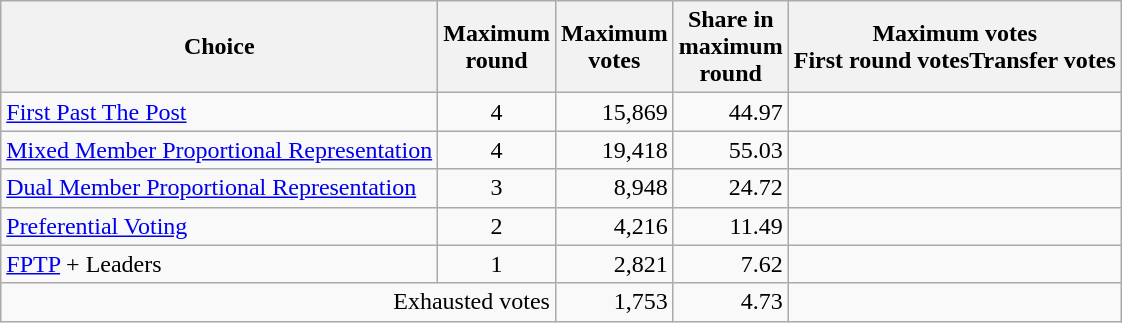<table class="wikitable" style="text-align:right;">
<tr>
<th>Choice</th>
<th>Maximum<br>round</th>
<th>Maximum<br>votes</th>
<th>Share in<br>maximum<br>round</th>
<th>Maximum votes<br><span>First round votes</span><span>Transfer votes</span></th>
</tr>
<tr>
<td style="text-align:left;"><a href='#'>First Past The Post</a></td>
<td style="text-align:center;">4</td>
<td>15,869</td>
<td>44.97</td>
<td style="text-align:left;"></td>
</tr>
<tr>
<td style="text-align:left;"><a href='#'>Mixed Member Proportional Representation</a></td>
<td style="text-align:center;">4</td>
<td>19,418</td>
<td>55.03</td>
<td style="text-align:left;"></td>
</tr>
<tr>
<td style="text-align:left;"><a href='#'>Dual Member Proportional Representation</a></td>
<td style="text-align:center;">3</td>
<td>8,948</td>
<td>24.72</td>
<td style="text-align:left;"></td>
</tr>
<tr>
<td style="text-align:left;"><a href='#'>Preferential Voting</a></td>
<td style="text-align:center;">2</td>
<td>4,216</td>
<td>11.49</td>
<td style="text-align:left;"></td>
</tr>
<tr>
<td style="text-align:left;"><a href='#'>FPTP</a> + Leaders</td>
<td style="text-align:center;">1</td>
<td>2,821</td>
<td>7.62</td>
<td style="text-align:left;"></td>
</tr>
<tr>
<td colspan="2">Exhausted votes</td>
<td>1,753</td>
<td>4.73</td>
<td style="text-align:left;"></td>
</tr>
</table>
